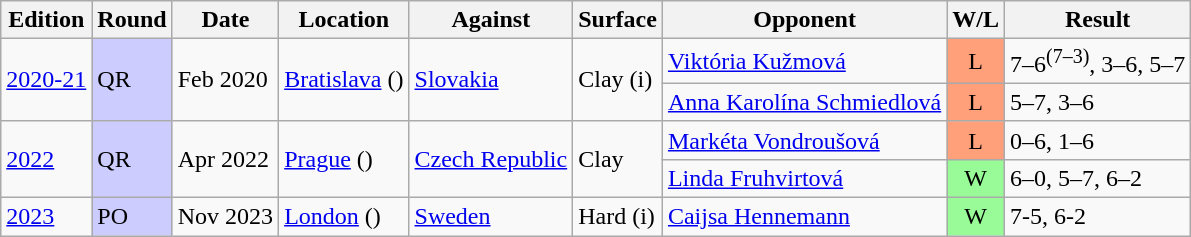<table class=wikitable>
<tr>
<th>Edition</th>
<th>Round</th>
<th>Date</th>
<th>Location</th>
<th>Against</th>
<th>Surface</th>
<th>Opponent</th>
<th>W/L</th>
<th>Result</th>
</tr>
<tr>
<td rowspan=2><a href='#'>2020-21</a></td>
<td rowspan=2 bgcolor=CCCCFF>QR</td>
<td rowspan=2>Feb 2020</td>
<td rowspan="2"><a href='#'>Bratislava</a> ()</td>
<td rowspan="2"> <a href='#'>Slovakia</a></td>
<td rowspan=2>Clay (i)</td>
<td><a href='#'>Viktória Kužmová</a></td>
<td bgcolor="FFA07A" align="center">L</td>
<td>7–6<sup>(7–3)</sup>, 3–6, 5–7</td>
</tr>
<tr>
<td><a href='#'>Anna Karolína Schmiedlová</a></td>
<td bgcolor="FFA07A" align="center">L</td>
<td>5–7, 3–6</td>
</tr>
<tr>
<td rowspan="2"><a href='#'>2022</a></td>
<td rowspan=2 bgcolor=CCCCFF>QR</td>
<td rowspan="2">Apr 2022</td>
<td rowspan="2"><a href='#'>Prague</a> ()</td>
<td rowspan="2"> <a href='#'>Czech Republic</a></td>
<td rowspan="2">Clay</td>
<td><a href='#'>Markéta Vondroušová</a></td>
<td bgcolor="FFA07A" align="center">L</td>
<td>0–6, 1–6</td>
</tr>
<tr>
<td><a href='#'>Linda Fruhvirtová</a></td>
<td bgcolor="98FB98" align="center">W</td>
<td>6–0, 5–7, 6–2</td>
</tr>
<tr>
<td rowspan="2"><a href='#'>2023</a></td>
<td rowspan=2 bgcolor=CCCCFF>PO</td>
<td rowspan="2">Nov 2023</td>
<td rowspan="2"><a href='#'>London</a> ()</td>
<td rowspan="2"> <a href='#'>Sweden</a></td>
<td rowspan="2">Hard (i)</td>
<td><a href='#'>Caijsa Hennemann</a></td>
<td bgcolor="98FB98" align="center">W</td>
<td>7-5, 6-2</td>
</tr>
</table>
